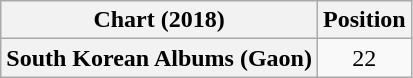<table class="wikitable plainrowheaders" style="text-align:center">
<tr>
<th scope="col">Chart (2018)</th>
<th scope="col">Position</th>
</tr>
<tr>
<th scope="row">South Korean Albums (Gaon)</th>
<td>22</td>
</tr>
</table>
